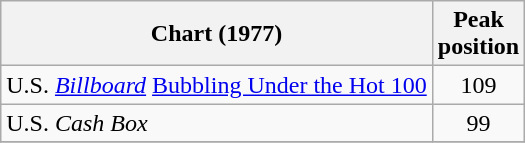<table class="wikitable">
<tr>
<th align="left">Chart (1977)</th>
<th align="left">Peak<br>position</th>
</tr>
<tr>
<td>U.S. <em><a href='#'>Billboard</a></em> <a href='#'>Bubbling Under the Hot 100</a></td>
<td style="text-align:center;">109</td>
</tr>
<tr>
<td>U.S. <em>Cash Box</em> </td>
<td style="text-align:center;">99</td>
</tr>
<tr>
</tr>
</table>
